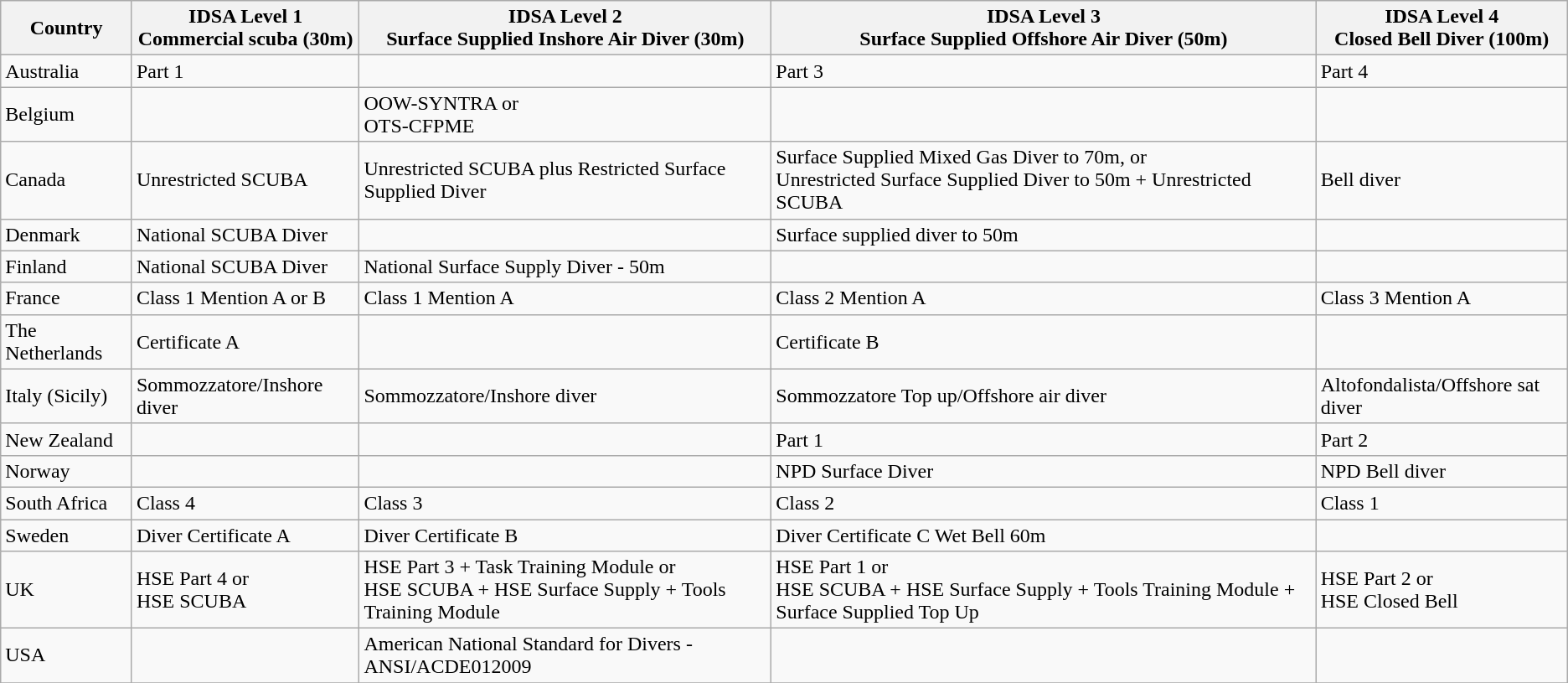<table class="wikitable">
<tr>
<th>Country</th>
<th>IDSA Level 1<br>Commercial scuba (30m)</th>
<th>IDSA Level 2<br>Surface Supplied Inshore Air Diver (30m)</th>
<th>IDSA Level 3<br>Surface Supplied Offshore Air Diver (50m)</th>
<th>IDSA Level 4<br>Closed Bell Diver (100m)</th>
</tr>
<tr>
<td>Australia</td>
<td>Part 1</td>
<td></td>
<td>Part 3</td>
<td>Part 4</td>
</tr>
<tr>
<td>Belgium</td>
<td></td>
<td>OOW-SYNTRA or<br>OTS-CFPME</td>
<td></td>
<td></td>
</tr>
<tr>
<td>Canada</td>
<td>Unrestricted SCUBA</td>
<td>Unrestricted SCUBA plus Restricted Surface Supplied Diver</td>
<td>Surface Supplied Mixed Gas Diver to 70m, or <br>Unrestricted Surface Supplied Diver to 50m + Unrestricted SCUBA</td>
<td>Bell diver</td>
</tr>
<tr>
<td>Denmark</td>
<td>National SCUBA Diver</td>
<td></td>
<td>Surface supplied diver to 50m</td>
<td></td>
</tr>
<tr>
<td>Finland</td>
<td>National SCUBA Diver</td>
<td>National Surface Supply Diver - 50m</td>
<td></td>
<td></td>
</tr>
<tr>
<td>France</td>
<td>Class 1 Mention A or B</td>
<td>Class 1 Mention A</td>
<td>Class 2 Mention A</td>
<td>Class 3 Mention A</td>
</tr>
<tr>
<td>The Netherlands</td>
<td>Certificate A</td>
<td></td>
<td>Certificate B</td>
<td></td>
</tr>
<tr>
<td>Italy (Sicily)</td>
<td>Sommozzatore/Inshore diver</td>
<td>Sommozzatore/Inshore diver</td>
<td>Sommozzatore Top up/Offshore air diver</td>
<td>Altofondalista/Offshore sat diver</td>
</tr>
<tr>
<td>New Zealand</td>
<td></td>
<td></td>
<td>Part 1</td>
<td>Part 2</td>
</tr>
<tr>
<td>Norway</td>
<td></td>
<td></td>
<td>NPD Surface Diver</td>
<td>NPD Bell diver</td>
</tr>
<tr>
<td>South Africa</td>
<td>Class 4</td>
<td>Class 3</td>
<td>Class 2</td>
<td>Class 1</td>
</tr>
<tr>
<td>Sweden</td>
<td>Diver Certificate A</td>
<td>Diver Certificate B</td>
<td>Diver Certificate C Wet Bell 60m</td>
<td></td>
</tr>
<tr>
<td>UK</td>
<td>HSE Part 4 or<br>HSE SCUBA</td>
<td>HSE Part 3 + Task Training Module or<br>HSE SCUBA + HSE Surface Supply + Tools Training Module</td>
<td>HSE Part 1 or<br>HSE SCUBA + HSE Surface Supply + Tools Training Module + Surface Supplied Top Up</td>
<td>HSE Part 2 or<br>HSE Closed Bell</td>
</tr>
<tr>
<td>USA</td>
<td></td>
<td>American National Standard for Divers - ANSI/ACDE012009</td>
<td></td>
<td></td>
</tr>
<tr>
</tr>
</table>
